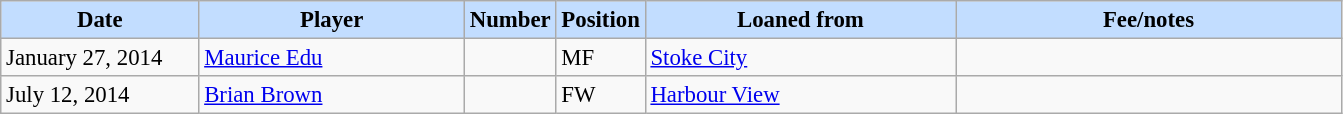<table class="wikitable" style="text-align:left; font-size:95%;">
<tr>
<th style="background:#c2ddff; width:125px;">Date</th>
<th style="background:#c2ddff; width:170px;">Player</th>
<th style="background:#c2ddff; width:50px;">Number</th>
<th style="background:#c2ddff; width:50px;">Position</th>
<th style="background:#c2ddff; width:200px;">Loaned from</th>
<th style="background:#c2ddff; width:250px;">Fee/notes</th>
</tr>
<tr>
<td>January 27, 2014</td>
<td> <a href='#'>Maurice Edu</a></td>
<td></td>
<td>MF</td>
<td> <a href='#'>Stoke City</a></td>
<td></td>
</tr>
<tr>
<td>July 12, 2014</td>
<td> <a href='#'>Brian Brown</a></td>
<td></td>
<td>FW</td>
<td> <a href='#'>Harbour View</a></td>
<td></td>
</tr>
</table>
